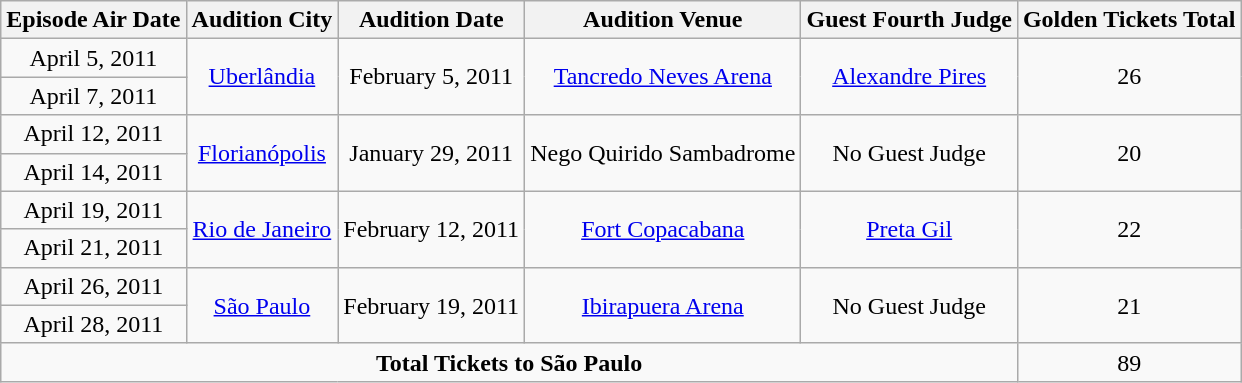<table class=wikitable style=text-align:center;>
<tr>
<th>Episode Air Date</th>
<th>Audition City</th>
<th>Audition Date</th>
<th>Audition Venue</th>
<th>Guest Fourth Judge</th>
<th>Golden Tickets Total</th>
</tr>
<tr>
<td>April 5, 2011</td>
<td rowspan=2><a href='#'>Uberlândia</a></td>
<td rowspan=2>February 5, 2011</td>
<td rowspan=2><a href='#'>Tancredo Neves Arena</a></td>
<td rowspan=2><a href='#'>Alexandre Pires</a></td>
<td rowspan=2>26</td>
</tr>
<tr>
<td>April 7, 2011</td>
</tr>
<tr>
<td>April 12, 2011</td>
<td rowspan=2><a href='#'>Florianópolis</a></td>
<td rowspan=2>January 29, 2011</td>
<td rowspan=2>Nego Quirido Sambadrome</td>
<td rowspan=2>No Guest Judge</td>
<td rowspan=2>20</td>
</tr>
<tr>
<td>April 14, 2011</td>
</tr>
<tr>
<td>April 19, 2011</td>
<td rowspan=2><a href='#'>Rio de Janeiro</a></td>
<td rowspan=2>February 12, 2011</td>
<td rowspan=2><a href='#'>Fort Copacabana</a></td>
<td rowspan=2><a href='#'>Preta Gil</a></td>
<td rowspan=2>22</td>
</tr>
<tr>
<td>April 21, 2011</td>
</tr>
<tr>
<td>April 26, 2011</td>
<td rowspan=2><a href='#'>São Paulo</a></td>
<td rowspan=2>February 19, 2011</td>
<td rowspan=2><a href='#'>Ibirapuera Arena</a></td>
<td rowspan=2>No Guest Judge</td>
<td rowspan=2>21</td>
</tr>
<tr>
<td>April 28, 2011</td>
</tr>
<tr>
<td colspan=5><strong>Total Tickets to São Paulo</strong></td>
<td>89</td>
</tr>
</table>
